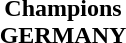<table cellspacing=0 width=100%>
<tr>
<td align=center></td>
</tr>
<tr>
<td align=center><strong>Champions<br>GERMANY</strong></td>
</tr>
</table>
